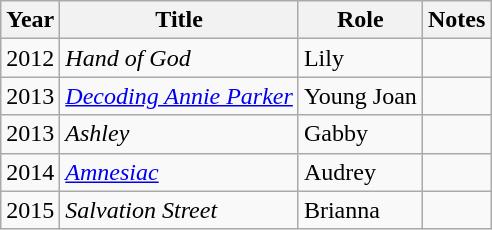<table class="wikitable sortable">
<tr>
<th>Year</th>
<th>Title</th>
<th>Role</th>
<th class="unsortable">Notes</th>
</tr>
<tr>
<td>2012</td>
<td><em>Hand of God</em></td>
<td>Lily</td>
<td></td>
</tr>
<tr>
<td>2013</td>
<td><em><a href='#'>Decoding Annie Parker</a></em></td>
<td>Young Joan</td>
<td></td>
</tr>
<tr>
<td>2013</td>
<td><em>Ashley</em></td>
<td>Gabby</td>
<td></td>
</tr>
<tr>
<td>2014</td>
<td><em><a href='#'>Amnesiac</a></em></td>
<td>Audrey</td>
<td></td>
</tr>
<tr>
<td>2015</td>
<td><em>Salvation Street</em></td>
<td>Brianna</td>
<td></td>
</tr>
</table>
